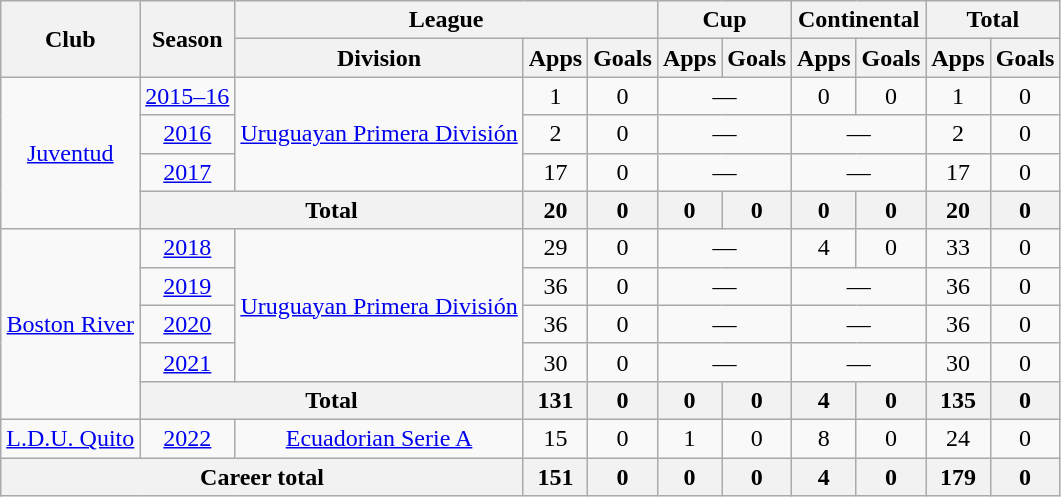<table class="wikitable" Style="text-align: center">
<tr>
<th rowspan="2">Club</th>
<th rowspan="2">Season</th>
<th colspan="3">League</th>
<th colspan="2">Cup</th>
<th colspan="2">Continental</th>
<th colspan="2">Total</th>
</tr>
<tr>
<th>Division</th>
<th>Apps</th>
<th>Goals</th>
<th>Apps</th>
<th>Goals</th>
<th>Apps</th>
<th>Goals</th>
<th>Apps</th>
<th>Goals</th>
</tr>
<tr>
<td rowspan="4"><a href='#'>Juventud</a></td>
<td><a href='#'>2015–16</a></td>
<td rowspan="3"><a href='#'>Uruguayan Primera División</a></td>
<td>1</td>
<td>0</td>
<td colspan="2">—</td>
<td>0</td>
<td>0</td>
<td>1</td>
<td>0</td>
</tr>
<tr>
<td><a href='#'>2016</a></td>
<td>2</td>
<td>0</td>
<td colspan="2">—</td>
<td colspan="2">—</td>
<td>2</td>
<td>0</td>
</tr>
<tr>
<td><a href='#'>2017</a></td>
<td>17</td>
<td>0</td>
<td colspan="2">—</td>
<td colspan="2">—</td>
<td>17</td>
<td>0</td>
</tr>
<tr>
<th colspan="2">Total</th>
<th>20</th>
<th>0</th>
<th>0</th>
<th>0</th>
<th>0</th>
<th>0</th>
<th>20</th>
<th>0</th>
</tr>
<tr>
<td rowspan="5"><a href='#'>Boston River</a></td>
<td><a href='#'>2018</a></td>
<td rowspan="4"><a href='#'>Uruguayan Primera División</a></td>
<td>29</td>
<td>0</td>
<td colspan="2">—</td>
<td>4</td>
<td>0</td>
<td>33</td>
<td>0</td>
</tr>
<tr>
<td><a href='#'>2019</a></td>
<td>36</td>
<td>0</td>
<td colspan="2">—</td>
<td colspan="2">—</td>
<td>36</td>
<td>0</td>
</tr>
<tr>
<td><a href='#'>2020</a></td>
<td>36</td>
<td>0</td>
<td colspan="2">—</td>
<td colspan="2">—</td>
<td>36</td>
<td>0</td>
</tr>
<tr>
<td><a href='#'>2021</a></td>
<td>30</td>
<td>0</td>
<td colspan="2">—</td>
<td colspan="2">—</td>
<td>30</td>
<td>0</td>
</tr>
<tr>
<th colspan="2">Total</th>
<th>131</th>
<th>0</th>
<th>0</th>
<th>0</th>
<th>4</th>
<th>0</th>
<th>135</th>
<th>0</th>
</tr>
<tr>
<td rowspan="1"><a href='#'>L.D.U. Quito</a></td>
<td><a href='#'>2022</a></td>
<td rowspan="1"><a href='#'>Ecuadorian Serie A</a></td>
<td>15</td>
<td>0</td>
<td>1</td>
<td>0</td>
<td>8</td>
<td>0</td>
<td>24</td>
<td>0</td>
</tr>
<tr>
<th colspan="3">Career total</th>
<th>151</th>
<th>0</th>
<th>0</th>
<th>0</th>
<th>4</th>
<th>0</th>
<th>179</th>
<th>0</th>
</tr>
</table>
